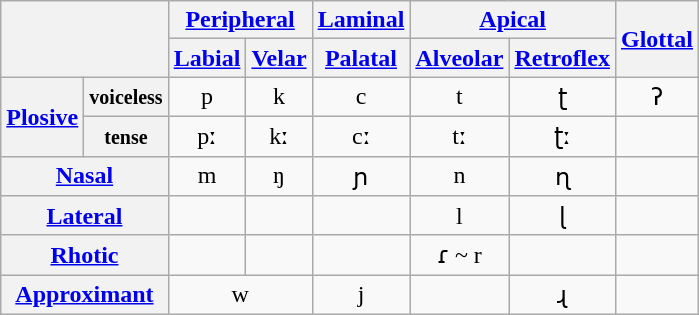<table class="wikitable IPA" style="text-align: center;">
<tr>
<th colspan="2" rowspan="2"></th>
<th colspan="2"><a href='#'>Peripheral</a></th>
<th><a href='#'>Laminal</a></th>
<th colspan="2"><a href='#'>Apical</a></th>
<th rowspan="2"><a href='#'>Glottal</a></th>
</tr>
<tr>
<th><a href='#'>Labial</a></th>
<th><a href='#'>Velar</a></th>
<th><a href='#'>Palatal</a></th>
<th><a href='#'>Alveolar</a></th>
<th><a href='#'>Retroflex</a></th>
</tr>
<tr>
<th rowspan="2"><a href='#'>Plosive</a></th>
<th><small>voiceless</small></th>
<td>p</td>
<td>k</td>
<td>c</td>
<td>t</td>
<td>ʈ</td>
<td>ʔ</td>
</tr>
<tr>
<th><small>tense</small></th>
<td>pː</td>
<td>kː</td>
<td>cː</td>
<td>tː</td>
<td>ʈː</td>
<td></td>
</tr>
<tr>
<th colspan="2"><a href='#'>Nasal</a></th>
<td>m</td>
<td>ŋ</td>
<td>ɲ</td>
<td>n</td>
<td colspan="1">ɳ</td>
<td></td>
</tr>
<tr>
<th colspan="2"><a href='#'>Lateral</a></th>
<td colspan="1"></td>
<td colspan="1"></td>
<td colspan="1"></td>
<td>l</td>
<td colspan="1">ɭ</td>
<td></td>
</tr>
<tr>
<th colspan="2"><a href='#'>Rhotic</a></th>
<td colspan="1"></td>
<td colspan="1"></td>
<td colspan="1"></td>
<td>ɾ ~ r</td>
<td colspan="1"></td>
<td></td>
</tr>
<tr>
<th colspan="2"><a href='#'>Approximant</a></th>
<td colspan="2">w</td>
<td>j</td>
<td colspan="1"></td>
<td colspan="1">ɻ</td>
<td></td>
</tr>
</table>
